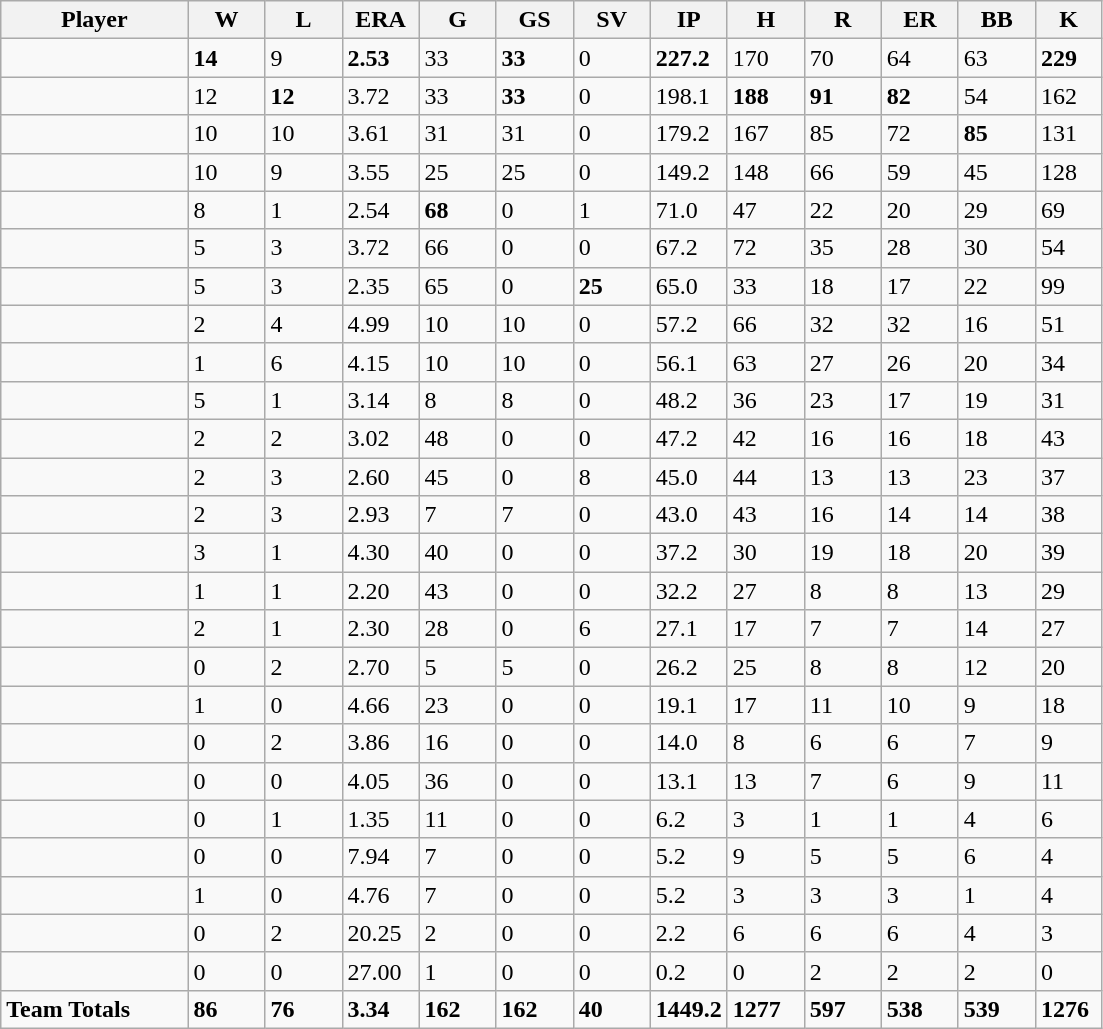<table class="wikitable sortable">
<tr>
<th style="width:17%;">Player</th>
<th style="width:7%;">W</th>
<th style="width:7%;">L</th>
<th style="width:7%;">ERA</th>
<th style="width:7%;">G</th>
<th style="width:7%;">GS</th>
<th style="width:7%;">SV</th>
<th style="width:7%;">IP</th>
<th style="width:7%;">H</th>
<th style="width:7%;">R</th>
<th style="width:7%;">ER</th>
<th style="width:7%;">BB</th>
<th style="width:7%;">K</th>
</tr>
<tr>
<td></td>
<td><strong>14</strong></td>
<td>9</td>
<td><strong>2.53</strong></td>
<td>33</td>
<td><strong>33</strong></td>
<td>0</td>
<td><strong>227.2</strong></td>
<td>170</td>
<td>70</td>
<td>64</td>
<td>63</td>
<td><strong>229</strong></td>
</tr>
<tr>
<td></td>
<td>12</td>
<td><strong>12</strong></td>
<td>3.72</td>
<td>33</td>
<td><strong>33</strong></td>
<td>0</td>
<td>198.1</td>
<td><strong>188</strong></td>
<td><strong>91</strong></td>
<td><strong>82</strong></td>
<td>54</td>
<td>162</td>
</tr>
<tr>
<td></td>
<td>10</td>
<td>10</td>
<td>3.61</td>
<td>31</td>
<td>31</td>
<td>0</td>
<td>179.2</td>
<td>167</td>
<td>85</td>
<td>72</td>
<td><strong>85</strong></td>
<td>131</td>
</tr>
<tr>
<td></td>
<td>10</td>
<td>9</td>
<td>3.55</td>
<td>25</td>
<td>25</td>
<td>0</td>
<td>149.2</td>
<td>148</td>
<td>66</td>
<td>59</td>
<td>45</td>
<td>128</td>
</tr>
<tr>
<td></td>
<td>8</td>
<td>1</td>
<td>2.54</td>
<td><strong>68</strong></td>
<td>0</td>
<td>1</td>
<td>71.0</td>
<td>47</td>
<td>22</td>
<td>20</td>
<td>29</td>
<td>69</td>
</tr>
<tr>
<td></td>
<td>5</td>
<td>3</td>
<td>3.72</td>
<td>66</td>
<td>0</td>
<td>0</td>
<td>67.2</td>
<td>72</td>
<td>35</td>
<td>28</td>
<td>30</td>
<td>54</td>
</tr>
<tr>
<td></td>
<td>5</td>
<td>3</td>
<td>2.35</td>
<td>65</td>
<td>0</td>
<td><strong>25</strong></td>
<td>65.0</td>
<td>33</td>
<td>18</td>
<td>17</td>
<td>22</td>
<td>99</td>
</tr>
<tr>
<td></td>
<td>2</td>
<td>4</td>
<td>4.99</td>
<td>10</td>
<td>10</td>
<td>0</td>
<td>57.2</td>
<td>66</td>
<td>32</td>
<td>32</td>
<td>16</td>
<td>51</td>
</tr>
<tr>
<td></td>
<td>1</td>
<td>6</td>
<td>4.15</td>
<td>10</td>
<td>10</td>
<td>0</td>
<td>56.1</td>
<td>63</td>
<td>27</td>
<td>26</td>
<td>20</td>
<td>34</td>
</tr>
<tr>
<td></td>
<td>5</td>
<td>1</td>
<td>3.14</td>
<td>8</td>
<td>8</td>
<td>0</td>
<td>48.2</td>
<td>36</td>
<td>23</td>
<td>17</td>
<td>19</td>
<td>31</td>
</tr>
<tr>
<td></td>
<td>2</td>
<td>2</td>
<td>3.02</td>
<td>48</td>
<td>0</td>
<td>0</td>
<td>47.2</td>
<td>42</td>
<td>16</td>
<td>16</td>
<td>18</td>
<td>43</td>
</tr>
<tr>
<td></td>
<td>2</td>
<td>3</td>
<td>2.60</td>
<td>45</td>
<td>0</td>
<td>8</td>
<td>45.0</td>
<td>44</td>
<td>13</td>
<td>13</td>
<td>23</td>
<td>37</td>
</tr>
<tr>
<td></td>
<td>2</td>
<td>3</td>
<td>2.93</td>
<td>7</td>
<td>7</td>
<td>0</td>
<td>43.0</td>
<td>43</td>
<td>16</td>
<td>14</td>
<td>14</td>
<td>38</td>
</tr>
<tr>
<td></td>
<td>3</td>
<td>1</td>
<td>4.30</td>
<td>40</td>
<td>0</td>
<td>0</td>
<td>37.2</td>
<td>30</td>
<td>19</td>
<td>18</td>
<td>20</td>
<td>39</td>
</tr>
<tr>
<td></td>
<td>1</td>
<td>1</td>
<td>2.20</td>
<td>43</td>
<td>0</td>
<td>0</td>
<td>32.2</td>
<td>27</td>
<td>8</td>
<td>8</td>
<td>13</td>
<td>29</td>
</tr>
<tr>
<td></td>
<td>2</td>
<td>1</td>
<td>2.30</td>
<td>28</td>
<td>0</td>
<td>6</td>
<td>27.1</td>
<td>17</td>
<td>7</td>
<td>7</td>
<td>14</td>
<td>27</td>
</tr>
<tr>
<td></td>
<td>0</td>
<td>2</td>
<td>2.70</td>
<td>5</td>
<td>5</td>
<td>0</td>
<td>26.2</td>
<td>25</td>
<td>8</td>
<td>8</td>
<td>12</td>
<td>20</td>
</tr>
<tr>
<td></td>
<td>1</td>
<td>0</td>
<td>4.66</td>
<td>23</td>
<td>0</td>
<td>0</td>
<td>19.1</td>
<td>17</td>
<td>11</td>
<td>10</td>
<td>9</td>
<td>18</td>
</tr>
<tr>
<td></td>
<td>0</td>
<td>2</td>
<td>3.86</td>
<td>16</td>
<td>0</td>
<td>0</td>
<td>14.0</td>
<td>8</td>
<td>6</td>
<td>6</td>
<td>7</td>
<td>9</td>
</tr>
<tr>
<td></td>
<td>0</td>
<td>0</td>
<td>4.05</td>
<td>36</td>
<td>0</td>
<td>0</td>
<td>13.1</td>
<td>13</td>
<td>7</td>
<td>6</td>
<td>9</td>
<td>11</td>
</tr>
<tr>
<td></td>
<td>0</td>
<td>1</td>
<td>1.35</td>
<td>11</td>
<td>0</td>
<td>0</td>
<td>6.2</td>
<td>3</td>
<td>1</td>
<td>1</td>
<td>4</td>
<td>6</td>
</tr>
<tr>
<td></td>
<td>0</td>
<td>0</td>
<td>7.94</td>
<td>7</td>
<td>0</td>
<td>0</td>
<td>5.2</td>
<td>9</td>
<td>5</td>
<td>5</td>
<td>6</td>
<td>4</td>
</tr>
<tr>
<td></td>
<td>1</td>
<td>0</td>
<td>4.76</td>
<td>7</td>
<td>0</td>
<td>0</td>
<td>5.2</td>
<td>3</td>
<td>3</td>
<td>3</td>
<td>1</td>
<td>4</td>
</tr>
<tr>
<td></td>
<td>0</td>
<td>2</td>
<td>20.25</td>
<td>2</td>
<td>0</td>
<td>0</td>
<td>2.2</td>
<td>6</td>
<td>6</td>
<td>6</td>
<td>4</td>
<td>3</td>
</tr>
<tr>
<td></td>
<td>0</td>
<td>0</td>
<td>27.00</td>
<td>1</td>
<td>0</td>
<td>0</td>
<td>0.2</td>
<td>0</td>
<td>2</td>
<td>2</td>
<td>2</td>
<td>0</td>
</tr>
<tr>
<td><strong>Team Totals</strong></td>
<td><strong>86</strong></td>
<td><strong>76</strong></td>
<td><strong>3.34</strong></td>
<td><strong>162</strong></td>
<td><strong>162</strong></td>
<td><strong>40</strong></td>
<td><strong>1449.2</strong></td>
<td><strong>1277</strong></td>
<td><strong>597</strong></td>
<td><strong>538</strong></td>
<td><strong>539</strong></td>
<td><strong>1276</strong></td>
</tr>
</table>
